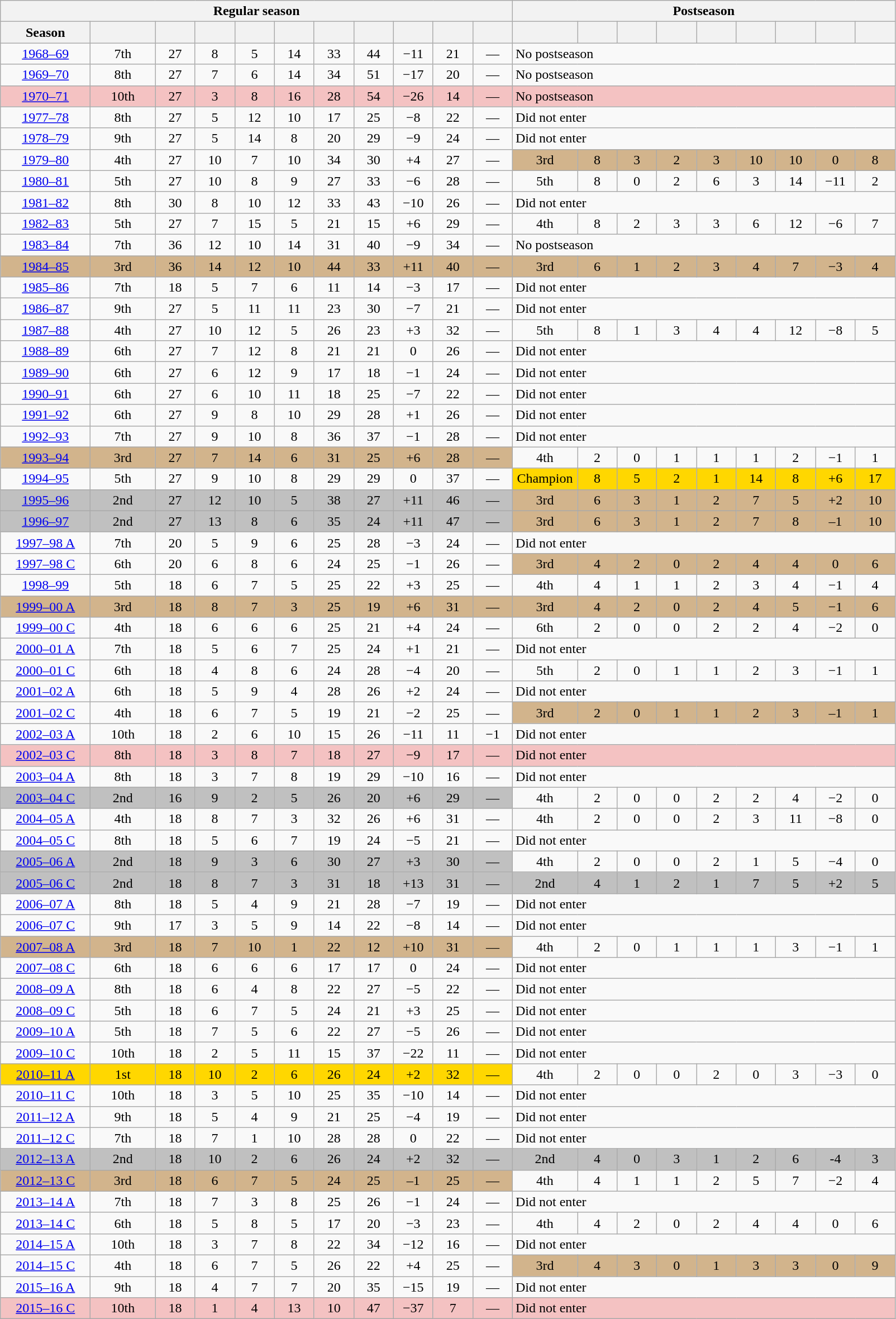<table class="wikitable">
<tr>
<th colspan="11">Regular season</th>
<th colspan="9">Postseason</th>
</tr>
<tr>
<th width="100">Season</th>
<th width="70"></th>
<th width="40"></th>
<th width="40"></th>
<th width="40"></th>
<th width="40"></th>
<th width="40"></th>
<th width="40"></th>
<th width="40"></th>
<th width="40"></th>
<th width="40"></th>
<th width="70"></th>
<th width="40"></th>
<th width="40"></th>
<th width="40"></th>
<th width="40"></th>
<th width="40"></th>
<th width="40"></th>
<th width="40"></th>
<th width="40"></th>
</tr>
<tr align="center">
<td><a href='#'>1968–69</a></td>
<td>7th</td>
<td>27</td>
<td>8</td>
<td>5</td>
<td>14</td>
<td>33</td>
<td>44</td>
<td>−11</td>
<td>21</td>
<td>—</td>
<td colspan="9" align="left">No postseason</td>
</tr>
<tr align="center">
<td><a href='#'>1969–70</a></td>
<td>8th</td>
<td>27</td>
<td>7</td>
<td>6</td>
<td>14</td>
<td>34</td>
<td>51</td>
<td>−17</td>
<td>20</td>
<td>—</td>
<td colspan="9" align="left">No postseason</td>
</tr>
<tr align="center" bgcolor="F4C2C2">
<td><a href='#'>1970–71</a></td>
<td>10th</td>
<td>27</td>
<td>3</td>
<td>8</td>
<td>16</td>
<td>28</td>
<td>54</td>
<td>−26</td>
<td>14</td>
<td>—</td>
<td colspan="9" align="left">No postseason</td>
</tr>
<tr align="center">
<td><a href='#'>1977–78</a></td>
<td>8th</td>
<td>27</td>
<td>5</td>
<td>12</td>
<td>10</td>
<td>17</td>
<td>25</td>
<td>−8</td>
<td>22</td>
<td>—</td>
<td colspan="9" align="left">Did not enter</td>
</tr>
<tr align="center">
<td><a href='#'>1978–79</a></td>
<td>9th</td>
<td>27</td>
<td>5</td>
<td>14</td>
<td>8</td>
<td>20</td>
<td>29</td>
<td>−9</td>
<td>24</td>
<td>—</td>
<td colspan="9" align="left">Did not enter</td>
</tr>
<tr align="center">
<td><a href='#'>1979–80</a></td>
<td>4th</td>
<td>27</td>
<td>10</td>
<td>7</td>
<td>10</td>
<td>34</td>
<td>30</td>
<td>+4</td>
<td>27</td>
<td>—</td>
<td bgcolor="D2B48C">3rd</td>
<td bgcolor="D2B48C">8</td>
<td bgcolor="D2B48C">3</td>
<td bgcolor="D2B48C">2</td>
<td bgcolor="D2B48C">3</td>
<td bgcolor="D2B48C">10</td>
<td bgcolor="D2B48C">10</td>
<td bgcolor="D2B48C">0</td>
<td bgcolor="D2B48C">8</td>
</tr>
<tr align="center">
<td><a href='#'>1980–81</a></td>
<td>5th</td>
<td>27</td>
<td>10</td>
<td>8</td>
<td>9</td>
<td>27</td>
<td>33</td>
<td>−6</td>
<td>28</td>
<td>—</td>
<td>5th</td>
<td>8</td>
<td>0</td>
<td>2</td>
<td>6</td>
<td>3</td>
<td>14</td>
<td>−11</td>
<td>2</td>
</tr>
<tr align="center">
<td><a href='#'>1981–82</a></td>
<td>8th</td>
<td>30</td>
<td>8</td>
<td>10</td>
<td>12</td>
<td>33</td>
<td>43</td>
<td>−10</td>
<td>26</td>
<td>—</td>
<td colspan="9" align="left">Did not enter</td>
</tr>
<tr align="center">
<td><a href='#'>1982–83</a></td>
<td>5th</td>
<td>27</td>
<td>7</td>
<td>15</td>
<td>5</td>
<td>21</td>
<td>15</td>
<td>+6</td>
<td>29</td>
<td>—</td>
<td>4th</td>
<td>8</td>
<td>2</td>
<td>3</td>
<td>3</td>
<td>6</td>
<td>12</td>
<td>−6</td>
<td>7</td>
</tr>
<tr align="center">
<td><a href='#'>1983–84</a></td>
<td>7th</td>
<td>36</td>
<td>12</td>
<td>10</td>
<td>14</td>
<td>31</td>
<td>40</td>
<td>−9</td>
<td>34</td>
<td>—</td>
<td colspan="9" align="left">No postseason</td>
</tr>
<tr align="center" bgcolor="D2B48C">
<td><a href='#'>1984–85</a></td>
<td>3rd</td>
<td>36</td>
<td>14</td>
<td>12</td>
<td>10</td>
<td>44</td>
<td>33</td>
<td>+11</td>
<td>40</td>
<td>—</td>
<td>3rd</td>
<td>6</td>
<td>1</td>
<td>2</td>
<td>3</td>
<td>4</td>
<td>7</td>
<td>−3</td>
<td>4</td>
</tr>
<tr align="center">
<td><a href='#'>1985–86</a></td>
<td>7th</td>
<td>18</td>
<td>5</td>
<td>7</td>
<td>6</td>
<td>11</td>
<td>14</td>
<td>−3</td>
<td>17</td>
<td>—</td>
<td colspan="9" align="left">Did not enter</td>
</tr>
<tr align="center">
<td><a href='#'>1986–87</a></td>
<td>9th</td>
<td>27</td>
<td>5</td>
<td>11</td>
<td>11</td>
<td>23</td>
<td>30</td>
<td>−7</td>
<td>21</td>
<td>—</td>
<td colspan="9" align="left">Did not enter</td>
</tr>
<tr align="center">
<td><a href='#'>1987–88</a></td>
<td>4th</td>
<td>27</td>
<td>10</td>
<td>12</td>
<td>5</td>
<td>26</td>
<td>23</td>
<td>+3</td>
<td>32</td>
<td>—</td>
<td>5th</td>
<td>8</td>
<td>1</td>
<td>3</td>
<td>4</td>
<td>4</td>
<td>12</td>
<td>−8</td>
<td>5</td>
</tr>
<tr align="center">
<td><a href='#'>1988–89</a></td>
<td>6th</td>
<td>27</td>
<td>7</td>
<td>12</td>
<td>8</td>
<td>21</td>
<td>21</td>
<td>0</td>
<td>26</td>
<td>—</td>
<td colspan="9" align="left">Did not enter</td>
</tr>
<tr align="center">
<td><a href='#'>1989–90</a></td>
<td>6th</td>
<td>27</td>
<td>6</td>
<td>12</td>
<td>9</td>
<td>17</td>
<td>18</td>
<td>−1</td>
<td>24</td>
<td>—</td>
<td colspan="9" align="left">Did not enter</td>
</tr>
<tr align="center">
<td><a href='#'>1990–91</a></td>
<td>6th</td>
<td>27</td>
<td>6</td>
<td>10</td>
<td>11</td>
<td>18</td>
<td>25</td>
<td>−7</td>
<td>22</td>
<td>—</td>
<td colspan="9" align="left">Did not enter</td>
</tr>
<tr align="center">
<td><a href='#'>1991–92</a></td>
<td>6th</td>
<td>27</td>
<td>9</td>
<td>8</td>
<td>10</td>
<td>29</td>
<td>28</td>
<td>+1</td>
<td>26</td>
<td>—</td>
<td colspan="9" align="left">Did not enter</td>
</tr>
<tr align="center">
<td><a href='#'>1992–93</a></td>
<td>7th</td>
<td>27</td>
<td>9</td>
<td>10</td>
<td>8</td>
<td>36</td>
<td>37</td>
<td>−1</td>
<td>28</td>
<td>—</td>
<td colspan="9" align="left">Did not enter</td>
</tr>
<tr align="center">
<td bgcolor="D2B48C"><a href='#'>1993–94</a></td>
<td bgcolor="D2B48C">3rd</td>
<td bgcolor="D2B48C">27</td>
<td bgcolor="D2B48C">7</td>
<td bgcolor="D2B48C">14</td>
<td bgcolor="D2B48C">6</td>
<td bgcolor="D2B48C">31</td>
<td bgcolor="D2B48C">25</td>
<td bgcolor="D2B48C">+6</td>
<td bgcolor="D2B48C">28</td>
<td bgcolor="D2B48C">—</td>
<td>4th</td>
<td>2</td>
<td>0</td>
<td>1</td>
<td>1</td>
<td>1</td>
<td>2</td>
<td>−1</td>
<td>1</td>
</tr>
<tr align="center">
<td><a href='#'>1994–95</a></td>
<td>5th</td>
<td>27</td>
<td>9</td>
<td>10</td>
<td>8</td>
<td>29</td>
<td>29</td>
<td>0</td>
<td>37</td>
<td>—</td>
<td bgcolor="gold">Champion</td>
<td bgcolor="gold">8</td>
<td bgcolor="gold">5</td>
<td bgcolor="gold">2</td>
<td bgcolor="gold">1</td>
<td bgcolor="gold">14</td>
<td bgcolor="gold">8</td>
<td bgcolor="gold">+6</td>
<td bgcolor="gold">17</td>
</tr>
<tr align="center">
<td bgcolor="silver"><a href='#'>1995–96</a></td>
<td bgcolor="silver">2nd</td>
<td bgcolor="silver">27</td>
<td bgcolor="silver">12</td>
<td bgcolor="silver">10</td>
<td bgcolor="silver">5</td>
<td bgcolor="silver">38</td>
<td bgcolor="silver">27</td>
<td bgcolor="silver">+11</td>
<td bgcolor="silver">46</td>
<td bgcolor="silver">—</td>
<td bgcolor="D2B48C">3rd</td>
<td bgcolor="D2B48C">6</td>
<td bgcolor="D2B48C">3</td>
<td bgcolor="D2B48C">1</td>
<td bgcolor="D2B48C">2</td>
<td bgcolor="D2B48C">7</td>
<td bgcolor="D2B48C">5</td>
<td bgcolor="D2B48C">+2</td>
<td bgcolor="D2B48C">10</td>
</tr>
<tr align="center">
<td bgcolor="silver"><a href='#'>1996–97</a></td>
<td bgcolor="silver">2nd</td>
<td bgcolor="silver">27</td>
<td bgcolor="silver">13</td>
<td bgcolor="silver">8</td>
<td bgcolor="silver">6</td>
<td bgcolor="silver">35</td>
<td bgcolor="silver">24</td>
<td bgcolor="silver">+11</td>
<td bgcolor="silver">47</td>
<td bgcolor="silver">—</td>
<td bgcolor="D2B48C">3rd</td>
<td bgcolor="D2B48C">6</td>
<td bgcolor="D2B48C">3</td>
<td bgcolor="D2B48C">1</td>
<td bgcolor="D2B48C">2</td>
<td bgcolor="D2B48C">7</td>
<td bgcolor="D2B48C">8</td>
<td bgcolor="D2B48C">–1</td>
<td bgcolor="D2B48C">10</td>
</tr>
<tr align="center">
<td><a href='#'>1997–98 A</a></td>
<td>7th</td>
<td>20</td>
<td>5</td>
<td>9</td>
<td>6</td>
<td>25</td>
<td>28</td>
<td>−3</td>
<td>24</td>
<td>—</td>
<td colspan="9" align="left">Did not enter</td>
</tr>
<tr align="center">
<td><a href='#'>1997–98 C</a></td>
<td>6th</td>
<td>20</td>
<td>6</td>
<td>8</td>
<td>6</td>
<td>24</td>
<td>25</td>
<td>−1</td>
<td>26</td>
<td>—</td>
<td bgcolor="D2B48C">3rd</td>
<td bgcolor="D2B48C">4</td>
<td bgcolor="D2B48C">2</td>
<td bgcolor="D2B48C">0</td>
<td bgcolor="D2B48C">2</td>
<td bgcolor="D2B48C">4</td>
<td bgcolor="D2B48C">4</td>
<td bgcolor="D2B48C">0</td>
<td bgcolor="D2B48C">6</td>
</tr>
<tr align="center">
<td><a href='#'>1998–99</a></td>
<td>5th</td>
<td>18</td>
<td>6</td>
<td>7</td>
<td>5</td>
<td>25</td>
<td>22</td>
<td>+3</td>
<td>25</td>
<td>—</td>
<td>4th</td>
<td>4</td>
<td>1</td>
<td>1</td>
<td>2</td>
<td>3</td>
<td>4</td>
<td>−1</td>
<td>4</td>
</tr>
<tr align="center" bgcolor="D2B48C">
<td><a href='#'>1999–00 A</a></td>
<td>3rd</td>
<td>18</td>
<td>8</td>
<td>7</td>
<td>3</td>
<td>25</td>
<td>19</td>
<td>+6</td>
<td>31</td>
<td>—</td>
<td>3rd</td>
<td>4</td>
<td>2</td>
<td>0</td>
<td>2</td>
<td>4</td>
<td>5</td>
<td>−1</td>
<td>6</td>
</tr>
<tr align="center">
<td><a href='#'>1999–00 C</a></td>
<td>4th</td>
<td>18</td>
<td>6</td>
<td>6</td>
<td>6</td>
<td>25</td>
<td>21</td>
<td>+4</td>
<td>24</td>
<td>—</td>
<td>6th</td>
<td>2</td>
<td>0</td>
<td>0</td>
<td>2</td>
<td>2</td>
<td>4</td>
<td>−2</td>
<td>0</td>
</tr>
<tr align="center">
<td><a href='#'>2000–01 A</a></td>
<td>7th</td>
<td>18</td>
<td>5</td>
<td>6</td>
<td>7</td>
<td>25</td>
<td>24</td>
<td>+1</td>
<td>21</td>
<td>—</td>
<td colspan="9" align="left">Did not enter</td>
</tr>
<tr align="center">
<td><a href='#'>2000–01 C</a></td>
<td>6th</td>
<td>18</td>
<td>4</td>
<td>8</td>
<td>6</td>
<td>24</td>
<td>28</td>
<td>−4</td>
<td>20</td>
<td>—</td>
<td>5th</td>
<td>2</td>
<td>0</td>
<td>1</td>
<td>1</td>
<td>2</td>
<td>3</td>
<td>−1</td>
<td>1</td>
</tr>
<tr align="center">
<td><a href='#'>2001–02 A</a></td>
<td>6th</td>
<td>18</td>
<td>5</td>
<td>9</td>
<td>4</td>
<td>28</td>
<td>26</td>
<td>+2</td>
<td>24</td>
<td>—</td>
<td colspan="9" align="left">Did not enter</td>
</tr>
<tr align="center">
<td><a href='#'>2001–02 C</a></td>
<td>4th</td>
<td>18</td>
<td>6</td>
<td>7</td>
<td>5</td>
<td>19</td>
<td>21</td>
<td>−2</td>
<td>25</td>
<td>—</td>
<td bgcolor="D2B48C">3rd</td>
<td bgcolor="D2B48C">2</td>
<td bgcolor="D2B48C">0</td>
<td bgcolor="D2B48C">1</td>
<td bgcolor="D2B48C">1</td>
<td bgcolor="D2B48C">2</td>
<td bgcolor="D2B48C">3</td>
<td bgcolor="D2B48C">–1</td>
<td bgcolor="D2B48C">1</td>
</tr>
<tr align="center">
<td><a href='#'>2002–03 A</a></td>
<td>10th</td>
<td>18</td>
<td>2</td>
<td>6</td>
<td>10</td>
<td>15</td>
<td>26</td>
<td>−11</td>
<td>11</td>
<td>−1</td>
<td colspan="9" align="left">Did not enter</td>
</tr>
<tr align="center" bgcolor="F4C2C2">
<td><a href='#'>2002–03 C</a></td>
<td>8th</td>
<td>18</td>
<td>3</td>
<td>8</td>
<td>7</td>
<td>18</td>
<td>27</td>
<td>−9</td>
<td>17</td>
<td>—</td>
<td colspan="9" align="left">Did not enter</td>
</tr>
<tr align="center">
<td><a href='#'>2003–04 A</a></td>
<td>8th</td>
<td>18</td>
<td>3</td>
<td>7</td>
<td>8</td>
<td>19</td>
<td>29</td>
<td>−10</td>
<td>16</td>
<td>—</td>
<td colspan="9" align="left">Did not enter</td>
</tr>
<tr align="center">
<td bgcolor="silver"><a href='#'>2003–04 C</a></td>
<td bgcolor="silver">2nd</td>
<td bgcolor="silver">16</td>
<td bgcolor="silver">9</td>
<td bgcolor="silver">2</td>
<td bgcolor="silver">5</td>
<td bgcolor="silver">26</td>
<td bgcolor="silver">20</td>
<td bgcolor="silver">+6</td>
<td bgcolor="silver">29</td>
<td bgcolor="silver">—</td>
<td>4th</td>
<td>2</td>
<td>0</td>
<td>0</td>
<td>2</td>
<td>2</td>
<td>4</td>
<td>−2</td>
<td>0</td>
</tr>
<tr align="center">
<td><a href='#'>2004–05 A</a></td>
<td>4th</td>
<td>18</td>
<td>8</td>
<td>7</td>
<td>3</td>
<td>32</td>
<td>26</td>
<td>+6</td>
<td>31</td>
<td>—</td>
<td>4th</td>
<td>2</td>
<td>0</td>
<td>0</td>
<td>2</td>
<td>3</td>
<td>11</td>
<td>−8</td>
<td>0</td>
</tr>
<tr align="center">
<td><a href='#'>2004–05 C</a></td>
<td>8th</td>
<td>18</td>
<td>5</td>
<td>6</td>
<td>7</td>
<td>19</td>
<td>24</td>
<td>−5</td>
<td>21</td>
<td>—</td>
<td colspan="9" align="left">Did not enter</td>
</tr>
<tr align="center">
<td bgcolor="silver"><a href='#'>2005–06 A</a></td>
<td bgcolor="silver">2nd</td>
<td bgcolor="silver">18</td>
<td bgcolor="silver">9</td>
<td bgcolor="silver">3</td>
<td bgcolor="silver">6</td>
<td bgcolor="silver">30</td>
<td bgcolor="silver">27</td>
<td bgcolor="silver">+3</td>
<td bgcolor="silver">30</td>
<td bgcolor="silver">—</td>
<td>4th</td>
<td>2</td>
<td>0</td>
<td>0</td>
<td>2</td>
<td>1</td>
<td>5</td>
<td>−4</td>
<td>0</td>
</tr>
<tr align="center" bgcolor="silver">
<td><a href='#'>2005–06 C</a></td>
<td>2nd</td>
<td>18</td>
<td>8</td>
<td>7</td>
<td>3</td>
<td>31</td>
<td>18</td>
<td>+13</td>
<td>31</td>
<td>—</td>
<td>2nd</td>
<td>4</td>
<td>1</td>
<td>2</td>
<td>1</td>
<td>7</td>
<td>5</td>
<td>+2</td>
<td>5</td>
</tr>
<tr align="center">
<td><a href='#'>2006–07 A</a></td>
<td>8th</td>
<td>18</td>
<td>5</td>
<td>4</td>
<td>9</td>
<td>21</td>
<td>28</td>
<td>−7</td>
<td>19</td>
<td>—</td>
<td colspan="9" align="left">Did not enter</td>
</tr>
<tr align="center">
<td><a href='#'>2006–07 C</a></td>
<td>9th</td>
<td>17</td>
<td>3</td>
<td>5</td>
<td>9</td>
<td>14</td>
<td>22</td>
<td>−8</td>
<td>14</td>
<td>—</td>
<td colspan="9" align="left">Did not enter</td>
</tr>
<tr align="center">
<td bgcolor="D2B48C"><a href='#'>2007–08 A</a></td>
<td bgcolor="D2B48C">3rd</td>
<td bgcolor="D2B48C">18</td>
<td bgcolor="D2B48C">7</td>
<td bgcolor="D2B48C">10</td>
<td bgcolor="D2B48C">1</td>
<td bgcolor="D2B48C">22</td>
<td bgcolor="D2B48C">12</td>
<td bgcolor="D2B48C">+10</td>
<td bgcolor="D2B48C">31</td>
<td bgcolor="D2B48C">—</td>
<td>4th</td>
<td>2</td>
<td>0</td>
<td>1</td>
<td>1</td>
<td>1</td>
<td>3</td>
<td>−1</td>
<td>1</td>
</tr>
<tr align="center">
<td><a href='#'>2007–08 C</a></td>
<td>6th</td>
<td>18</td>
<td>6</td>
<td>6</td>
<td>6</td>
<td>17</td>
<td>17</td>
<td>0</td>
<td>24</td>
<td>—</td>
<td colspan="9" align="left">Did not enter</td>
</tr>
<tr align="center">
<td><a href='#'>2008–09 A</a></td>
<td>8th</td>
<td>18</td>
<td>6</td>
<td>4</td>
<td>8</td>
<td>22</td>
<td>27</td>
<td>−5</td>
<td>22</td>
<td>—</td>
<td colspan="9" align="left">Did not enter</td>
</tr>
<tr align="center">
<td><a href='#'>2008–09 C</a></td>
<td>5th</td>
<td>18</td>
<td>6</td>
<td>7</td>
<td>5</td>
<td>24</td>
<td>21</td>
<td>+3</td>
<td>25</td>
<td>—</td>
<td colspan="9" align="left">Did not enter</td>
</tr>
<tr align="center">
<td><a href='#'>2009–10 A</a></td>
<td>5th</td>
<td>18</td>
<td>7</td>
<td>5</td>
<td>6</td>
<td>22</td>
<td>27</td>
<td>−5</td>
<td>26</td>
<td>—</td>
<td colspan="9" align="left">Did not enter</td>
</tr>
<tr align="center">
<td><a href='#'>2009–10 C</a></td>
<td>10th</td>
<td>18</td>
<td>2</td>
<td>5</td>
<td>11</td>
<td>15</td>
<td>37</td>
<td>−22</td>
<td>11</td>
<td>—</td>
<td colspan="9" align="left">Did not enter</td>
</tr>
<tr align="center">
<td bgcolor="gold"><a href='#'>2010–11 A</a></td>
<td bgcolor="gold">1st</td>
<td bgcolor="gold">18</td>
<td bgcolor="gold">10</td>
<td bgcolor="gold">2</td>
<td bgcolor="gold">6</td>
<td bgcolor="gold">26</td>
<td bgcolor="gold">24</td>
<td bgcolor="gold">+2</td>
<td bgcolor="gold">32</td>
<td bgcolor="gold">—</td>
<td>4th</td>
<td>2</td>
<td>0</td>
<td>0</td>
<td>2</td>
<td>0</td>
<td>3</td>
<td>−3</td>
<td>0</td>
</tr>
<tr align="center">
<td><a href='#'>2010–11 C</a></td>
<td>10th</td>
<td>18</td>
<td>3</td>
<td>5</td>
<td>10</td>
<td>25</td>
<td>35</td>
<td>−10</td>
<td>14</td>
<td>—</td>
<td colspan="9" align="left">Did not enter</td>
</tr>
<tr align="center">
<td><a href='#'>2011–12 A</a></td>
<td>9th</td>
<td>18</td>
<td>5</td>
<td>4</td>
<td>9</td>
<td>21</td>
<td>25</td>
<td>−4</td>
<td>19</td>
<td>—</td>
<td colspan="9" align="left">Did not enter</td>
</tr>
<tr align="center">
<td><a href='#'>2011–12 C</a></td>
<td>7th</td>
<td>18</td>
<td>7</td>
<td>1</td>
<td>10</td>
<td>28</td>
<td>28</td>
<td>0</td>
<td>22</td>
<td>—</td>
<td colspan="9" align="left">Did not enter</td>
</tr>
<tr align="center">
<td bgcolor="silver"><a href='#'>2012–13 A</a></td>
<td bgcolor="silver">2nd</td>
<td bgcolor="silver">18</td>
<td bgcolor="silver">10</td>
<td bgcolor="silver">2</td>
<td bgcolor="silver">6</td>
<td bgcolor="silver">26</td>
<td bgcolor="silver">24</td>
<td bgcolor="silver">+2</td>
<td bgcolor="silver">32</td>
<td bgcolor="silver">—</td>
<td bgcolor="silver">2nd</td>
<td bgcolor="silver">4</td>
<td bgcolor="silver">0</td>
<td bgcolor="silver">3</td>
<td bgcolor="silver">1</td>
<td bgcolor="silver">2</td>
<td bgcolor="silver">6</td>
<td bgcolor="silver">-4</td>
<td bgcolor="silver">3</td>
</tr>
<tr align="center">
<td bgcolor="D2B48C"><a href='#'>2012–13 C</a></td>
<td bgcolor="D2B48C">3rd</td>
<td bgcolor="D2B48C">18</td>
<td bgcolor="D2B48C">6</td>
<td bgcolor="D2B48C">7</td>
<td bgcolor="D2B48C">5</td>
<td bgcolor="D2B48C">24</td>
<td bgcolor="D2B48C">25</td>
<td bgcolor="D2B48C">–1</td>
<td bgcolor="D2B48C">25</td>
<td bgcolor="D2B48C">—</td>
<td>4th</td>
<td>4</td>
<td>1</td>
<td>1</td>
<td>2</td>
<td>5</td>
<td>7</td>
<td>−2</td>
<td>4</td>
</tr>
<tr align="center">
<td><a href='#'>2013–14 A</a></td>
<td>7th</td>
<td>18</td>
<td>7</td>
<td>3</td>
<td>8</td>
<td>25</td>
<td>26</td>
<td>−1</td>
<td>24</td>
<td>—</td>
<td colspan="9" align="left">Did not enter</td>
</tr>
<tr align="center">
<td><a href='#'>2013–14 C</a></td>
<td>6th</td>
<td>18</td>
<td>5</td>
<td>8</td>
<td>5</td>
<td>17</td>
<td>20</td>
<td>−3</td>
<td>23</td>
<td>—</td>
<td>4th</td>
<td>4</td>
<td>2</td>
<td>0</td>
<td>2</td>
<td>4</td>
<td>4</td>
<td>0</td>
<td>6</td>
</tr>
<tr align="center">
<td><a href='#'>2014–15 A</a></td>
<td>10th</td>
<td>18</td>
<td>3</td>
<td>7</td>
<td>8</td>
<td>22</td>
<td>34</td>
<td>−12</td>
<td>16</td>
<td>—</td>
<td colspan="9" align="left">Did not enter</td>
</tr>
<tr align="center">
<td><a href='#'>2014–15 C</a></td>
<td>4th</td>
<td>18</td>
<td>6</td>
<td>7</td>
<td>5</td>
<td>26</td>
<td>22</td>
<td>+4</td>
<td>25</td>
<td>—</td>
<td bgcolor="D2B48C">3rd</td>
<td bgcolor="D2B48C">4</td>
<td bgcolor="D2B48C">3</td>
<td bgcolor="D2B48C">0</td>
<td bgcolor="D2B48C">1</td>
<td bgcolor="D2B48C">3</td>
<td bgcolor="D2B48C">3</td>
<td bgcolor="D2B48C">0</td>
<td bgcolor="D2B48C">9</td>
</tr>
<tr align="center">
<td><a href='#'>2015–16 A</a></td>
<td>9th</td>
<td>18</td>
<td>4</td>
<td>7</td>
<td>7</td>
<td>20</td>
<td>35</td>
<td>−15</td>
<td>19</td>
<td>—</td>
<td colspan="9" align="left">Did not enter</td>
</tr>
<tr align="center" bgcolor="F4C2C2">
<td><a href='#'>2015–16 C</a></td>
<td>10th</td>
<td>18</td>
<td>1</td>
<td>4</td>
<td>13</td>
<td>10</td>
<td>47</td>
<td>−37</td>
<td>7</td>
<td>—</td>
<td colspan="9" align="left">Did not enter</td>
</tr>
</table>
